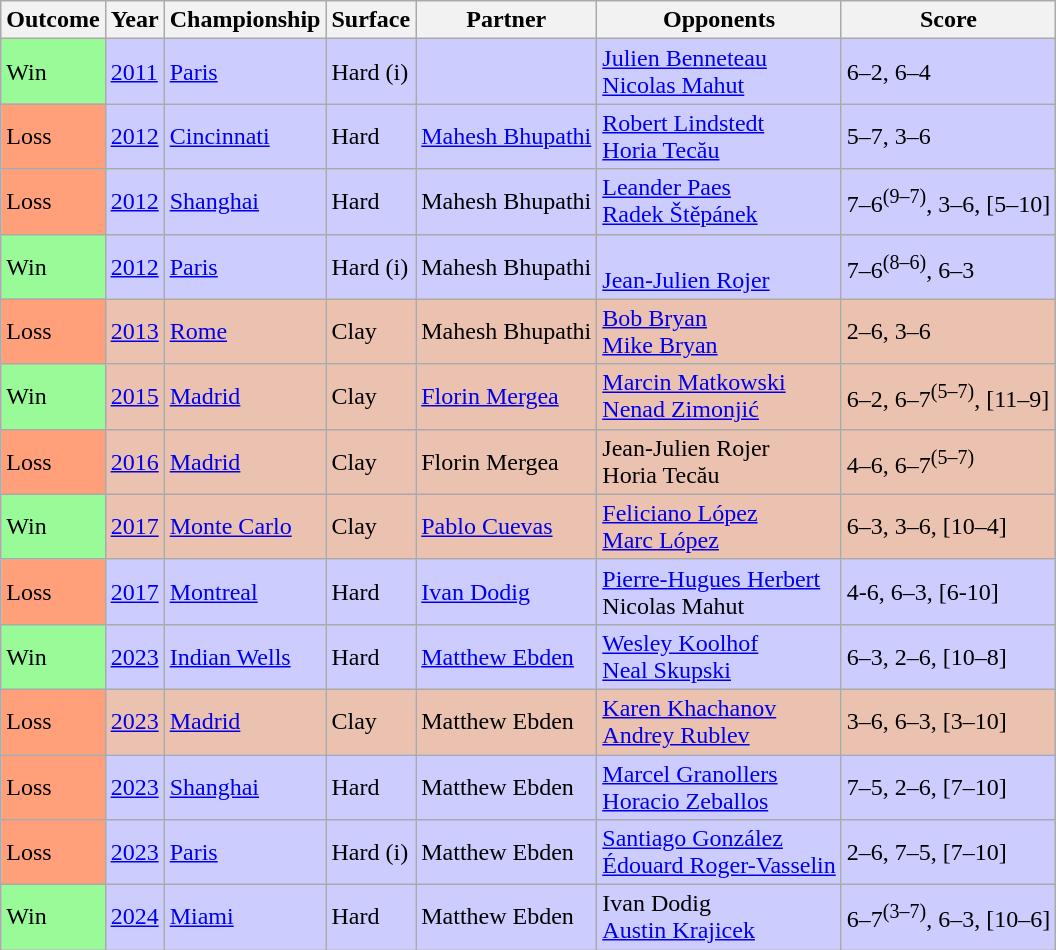<table class="sortable wikitable">
<tr>
<th>Outcome</th>
<th>Year</th>
<th>Championship</th>
<th>Surface</th>
<th>Partner</th>
<th>Opponents</th>
<th class="unsortable">Score</th>
</tr>
<tr bgcolor=CCCCFF>
<td bgcolor=98fb98>Win</td>
<td><a href='#'>2011</a></td>
<td><a href='#'>Paris</a></td>
<td>Hard (i)</td>
<td></td>
<td> <a href='#'>Julien Benneteau</a><br> <a href='#'>Nicolas Mahut</a></td>
<td>6–2, 6–4</td>
</tr>
<tr bgcolor=CCCCFF>
<td bgcolor=FFA07A>Loss</td>
<td><a href='#'>2012</a></td>
<td><a href='#'>Cincinnati</a></td>
<td>Hard</td>
<td> <a href='#'>Mahesh Bhupathi</a></td>
<td> <a href='#'>Robert Lindstedt</a><br> <a href='#'>Horia Tecău</a></td>
<td>5–7, 3–6</td>
</tr>
<tr bgcolor=CCCCFF>
<td bgcolor=FFA07A>Loss</td>
<td><a href='#'>2012</a></td>
<td><a href='#'>Shanghai</a></td>
<td>Hard</td>
<td> Mahesh Bhupathi</td>
<td> <a href='#'>Leander Paes</a><br> <a href='#'>Radek Štěpánek</a></td>
<td>7–6<sup>(9–7)</sup>, 3–6, [5–10]</td>
</tr>
<tr bgcolor=CCCCFF>
<td bgcolor=98fb98>Win</td>
<td><a href='#'>2012</a></td>
<td><a href='#'>Paris</a></td>
<td>Hard (i)</td>
<td> Mahesh Bhupathi</td>
<td><br> <a href='#'>Jean-Julien Rojer</a></td>
<td>7–6<sup>(8–6)</sup>, 6–3</td>
</tr>
<tr bgcolor=ebc2af>
<td bgcolor=FFA07A>Loss</td>
<td><a href='#'>2013</a></td>
<td><a href='#'>Rome</a></td>
<td>Clay</td>
<td> Mahesh Bhupathi</td>
<td> <a href='#'>Bob Bryan</a><br> <a href='#'>Mike Bryan</a></td>
<td>2–6, 3–6</td>
</tr>
<tr bgcolor=ebc2af>
<td bgcolor=98fb98>Win</td>
<td><a href='#'>2015</a></td>
<td><a href='#'>Madrid</a></td>
<td>Clay</td>
<td> <a href='#'>Florin Mergea</a></td>
<td> <a href='#'>Marcin Matkowski</a><br> <a href='#'>Nenad Zimonjić</a></td>
<td>6–2, 6–7<sup>(5–7)</sup>, [11–9]</td>
</tr>
<tr bgcolor=ebc2af>
<td bgcolor=FFA07A>Loss</td>
<td><a href='#'>2016</a></td>
<td><a href='#'>Madrid</a></td>
<td>Clay</td>
<td> Florin Mergea</td>
<td> Jean-Julien Rojer<br> Horia Tecău</td>
<td>4–6, 6–7<sup>(5–7)</sup></td>
</tr>
<tr bgcolor=ebc2af>
<td bgcolor=98fb98>Win</td>
<td><a href='#'>2017</a></td>
<td><a href='#'>Monte Carlo</a></td>
<td>Clay</td>
<td> <a href='#'>Pablo Cuevas</a></td>
<td> <a href='#'>Feliciano López</a><br> <a href='#'>Marc López</a></td>
<td>6–3, 3–6, [10–4]</td>
</tr>
<tr bgcolor=CCCCFF>
<td bgcolor=FFA07A>Loss</td>
<td><a href='#'>2017</a></td>
<td><a href='#'>Montreal</a></td>
<td>Hard</td>
<td> <a href='#'>Ivan Dodig</a></td>
<td> <a href='#'>Pierre-Hugues Herbert</a><br> Nicolas Mahut</td>
<td>4-6, 6–3, [6-10]</td>
</tr>
<tr bgcolor=CCCCFF>
<td bgcolor=98fb98>Win</td>
<td><a href='#'>2023</a></td>
<td><a href='#'>Indian Wells</a></td>
<td>Hard</td>
<td> <a href='#'>Matthew Ebden</a></td>
<td> <a href='#'>Wesley Koolhof</a> <br> <a href='#'>Neal Skupski</a></td>
<td>6–3, 2–6, [10–8]</td>
</tr>
<tr style="background:#EBC2AF">
<td bgcolor=FFA07A>Loss</td>
<td><a href='#'>2023</a></td>
<td><a href='#'>Madrid</a></td>
<td>Clay</td>
<td> Matthew Ebden</td>
<td> <a href='#'>Karen Khachanov</a><br> <a href='#'>Andrey Rublev</a></td>
<td>3–6, 6–3, [3–10]</td>
</tr>
<tr style="background:#CCCCFF">
<td bgcolor=FFA07A>Loss</td>
<td><a href='#'>2023</a></td>
<td><a href='#'>Shanghai</a></td>
<td>Hard</td>
<td> Matthew Ebden</td>
<td> <a href='#'>Marcel Granollers</a> <br> <a href='#'>Horacio Zeballos</a></td>
<td>7–5, 2–6, [7–10]</td>
</tr>
<tr style="background:#CCCCFF">
<td bgcolor=FFA07A>Loss</td>
<td><a href='#'>2023</a></td>
<td><a href='#'>Paris</a></td>
<td>Hard (i)</td>
<td> Matthew Ebden</td>
<td> <a href='#'>Santiago González</a><br> <a href='#'>Édouard Roger-Vasselin</a></td>
<td>2–6, 7–5, [7–10]</td>
</tr>
<tr style="background:#CCCCFF">
<td bgcolor=98fb98>Win</td>
<td><a href='#'>2024</a></td>
<td><a href='#'>Miami</a></td>
<td>Hard</td>
<td> Matthew Ebden</td>
<td> Ivan Dodig<br>  <a href='#'>Austin Krajicek</a></td>
<td>6–7<sup>(3–7)</sup>, 6–3, [10–6]</td>
</tr>
</table>
